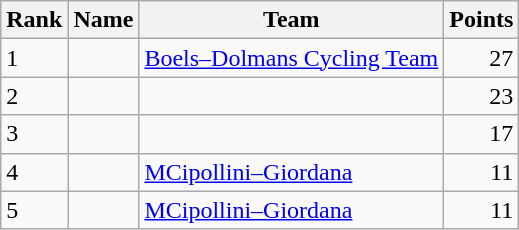<table class=wikitable style="font-size:100%">
<tr>
<th>Rank</th>
<th>Name</th>
<th>Team</th>
<th>Points</th>
</tr>
<tr>
<td>1</td>
<td> </td>
<td><a href='#'>Boels–Dolmans Cycling Team</a></td>
<td align="right">27</td>
</tr>
<tr>
<td>2</td>
<td></td>
<td></td>
<td align="right">23</td>
</tr>
<tr>
<td>3</td>
<td> </td>
<td></td>
<td align="right">17</td>
</tr>
<tr>
<td>4</td>
<td></td>
<td><a href='#'>MCipollini–Giordana</a></td>
<td align="right">11</td>
</tr>
<tr>
<td>5</td>
<td></td>
<td><a href='#'>MCipollini–Giordana</a></td>
<td align="right">11</td>
</tr>
</table>
